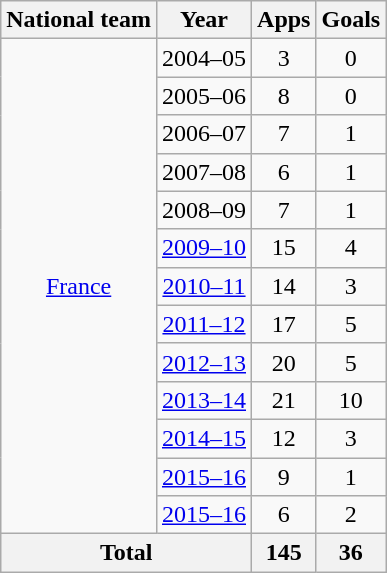<table class="wikitable" style="text-align:center">
<tr>
<th>National team</th>
<th>Year</th>
<th>Apps</th>
<th>Goals</th>
</tr>
<tr>
<td rowspan="13"><a href='#'>France</a></td>
<td>2004–05</td>
<td>3</td>
<td>0</td>
</tr>
<tr>
<td>2005–06</td>
<td>8</td>
<td>0</td>
</tr>
<tr>
<td>2006–07</td>
<td>7</td>
<td>1</td>
</tr>
<tr>
<td>2007–08</td>
<td>6</td>
<td>1</td>
</tr>
<tr>
<td>2008–09</td>
<td>7</td>
<td>1</td>
</tr>
<tr>
<td><a href='#'>2009–10</a></td>
<td>15</td>
<td>4</td>
</tr>
<tr>
<td><a href='#'>2010–11</a></td>
<td>14</td>
<td>3</td>
</tr>
<tr>
<td><a href='#'>2011–12</a></td>
<td>17</td>
<td>5</td>
</tr>
<tr>
<td><a href='#'>2012–13</a></td>
<td>20</td>
<td>5</td>
</tr>
<tr>
<td><a href='#'>2013–14</a></td>
<td>21</td>
<td>10</td>
</tr>
<tr>
<td><a href='#'>2014–15</a></td>
<td>12</td>
<td>3</td>
</tr>
<tr>
<td><a href='#'>2015–16</a></td>
<td>9</td>
<td>1</td>
</tr>
<tr>
<td><a href='#'>2015–16</a></td>
<td>6</td>
<td>2</td>
</tr>
<tr>
<th colspan="2">Total</th>
<th>145</th>
<th>36</th>
</tr>
</table>
